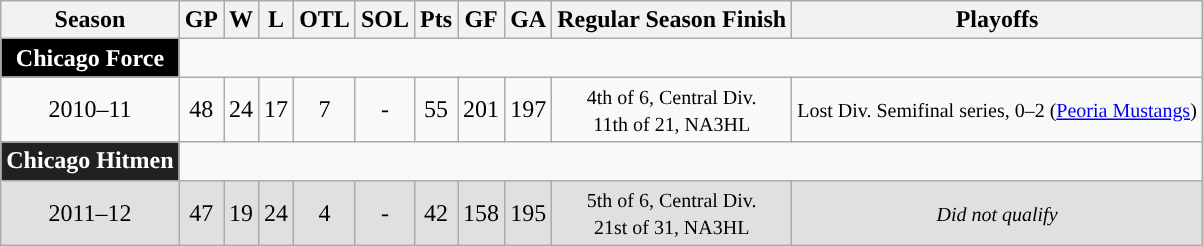<table class="wikitable" style="text-align:center">
<tr>
<th>Season</th>
<th>GP</th>
<th>W</th>
<th>L</th>
<th>OTL</th>
<th>SOL</th>
<th>Pts</th>
<th>GF</th>
<th>GA</th>
<th>Regular Season Finish</th>
<th>Playoffs</th>
</tr>
<tr align="center">
<td style="color:white; background:#000000; "><strong>Chicago Force</strong></td>
</tr>
<tr>
<td>2010–11</td>
<td>48</td>
<td>24</td>
<td>17</td>
<td>7</td>
<td>-</td>
<td>55</td>
<td>201</td>
<td>197</td>
<td><small>4th of 6, Central Div.<br>11th of 21, NA3HL</small></td>
<td><small>Lost Div. Semifinal series, 0–2 (<a href='#'>Peoria Mustangs</a>)</small></td>
</tr>
<tr align="center">
<td style="color:white; background:#212121; "><strong>Chicago Hitmen</strong></td>
</tr>
<tr bgcolor=e0e0e0>
<td>2011–12</td>
<td>47</td>
<td>19</td>
<td>24</td>
<td>4</td>
<td>-</td>
<td>42</td>
<td>158</td>
<td>195</td>
<td><small>5th of 6, Central Div.<br>21st of 31, NA3HL</small></td>
<td><small><em>Did not qualify</em></small></td>
</tr>
</table>
